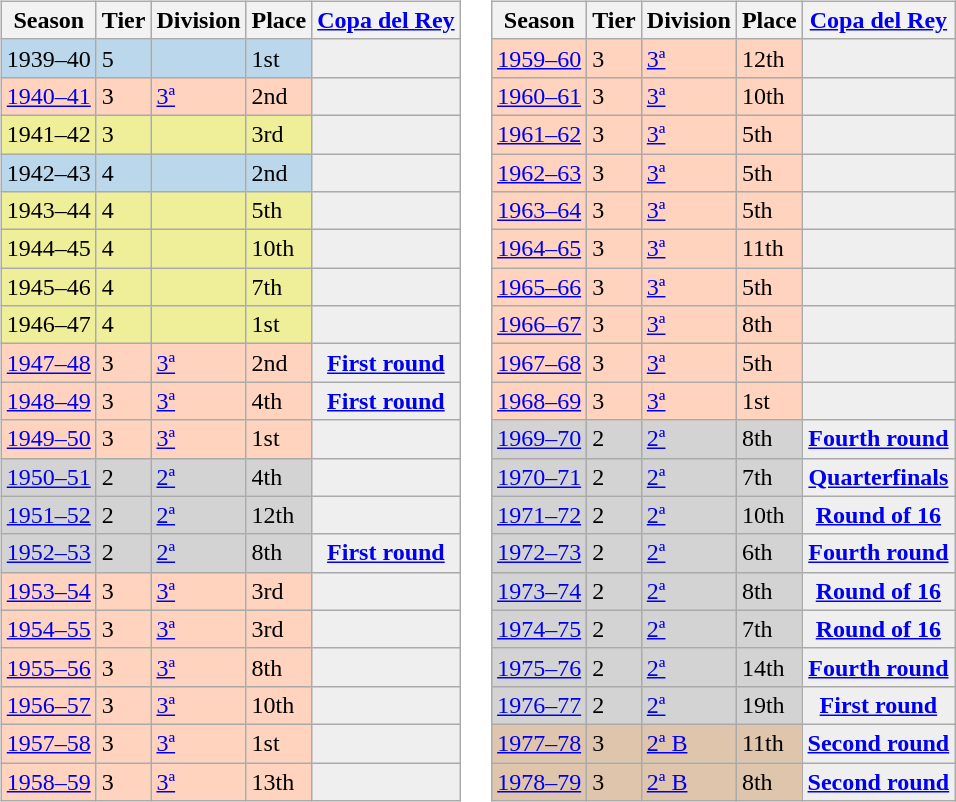<table>
<tr>
<td valign="top" width=0%><br><table class="wikitable">
<tr style="background:#f0f6fa;">
<th>Season</th>
<th>Tier</th>
<th>Division</th>
<th>Place</th>
<th><a href='#'>Copa del Rey</a></th>
</tr>
<tr>
<td style="background:#BBD7EC;">1939–40</td>
<td style="background:#BBD7EC;">5</td>
<td style="background:#BBD7EC;"></td>
<td style="background:#BBD7EC;">1st</td>
<th style="background:#efefef;"></th>
</tr>
<tr>
<td style="background:#FFD3BD;"><a href='#'>1940–41</a></td>
<td style="background:#FFD3BD;">3</td>
<td style="background:#FFD3BD;"><a href='#'>3ª</a></td>
<td style="background:#FFD3BD;">2nd</td>
<th style="background:#efefef;"></th>
</tr>
<tr>
<td style="background:#EFEF99;">1941–42</td>
<td style="background:#EFEF99;">3</td>
<td style="background:#EFEF99;"></td>
<td style="background:#EFEF99;">3rd</td>
<th style="background:#efefef;"></th>
</tr>
<tr>
<td style="background:#BBD7EC;">1942–43</td>
<td style="background:#BBD7EC;">4</td>
<td style="background:#BBD7EC;"></td>
<td style="background:#BBD7EC;">2nd</td>
<th style="background:#efefef;"></th>
</tr>
<tr>
<td style="background:#EFEF99;">1943–44</td>
<td style="background:#EFEF99;">4</td>
<td style="background:#EFEF99;"></td>
<td style="background:#EFEF99;">5th</td>
<th style="background:#efefef;"></th>
</tr>
<tr>
<td style="background:#EFEF99;">1944–45</td>
<td style="background:#EFEF99;">4</td>
<td style="background:#EFEF99;"></td>
<td style="background:#EFEF99;">10th</td>
<th style="background:#efefef;"></th>
</tr>
<tr>
<td style="background:#EFEF99;">1945–46</td>
<td style="background:#EFEF99;">4</td>
<td style="background:#EFEF99;"></td>
<td style="background:#EFEF99;">7th</td>
<th style="background:#efefef;"></th>
</tr>
<tr>
<td style="background:#EFEF99;">1946–47</td>
<td style="background:#EFEF99;">4</td>
<td style="background:#EFEF99;"></td>
<td style="background:#EFEF99;">1st</td>
<th style="background:#efefef;"></th>
</tr>
<tr>
<td style="background:#FFD3BD;"><a href='#'>1947–48</a></td>
<td style="background:#FFD3BD;">3</td>
<td style="background:#FFD3BD;"><a href='#'>3ª</a></td>
<td style="background:#FFD3BD;">2nd</td>
<th style="background:#efefef;"><a href='#'>First round</a></th>
</tr>
<tr>
<td style="background:#FFD3BD;"><a href='#'>1948–49</a></td>
<td style="background:#FFD3BD;">3</td>
<td style="background:#FFD3BD;"><a href='#'>3ª</a></td>
<td style="background:#FFD3BD;">4th</td>
<th style="background:#efefef;"><a href='#'>First round</a></th>
</tr>
<tr>
<td style="background:#FFD3BD;"><a href='#'>1949–50</a></td>
<td style="background:#FFD3BD;">3</td>
<td style="background:#FFD3BD;"><a href='#'>3ª</a></td>
<td style="background:#FFD3BD;">1st</td>
<th style="background:#efefef;"></th>
</tr>
<tr>
<td style="background:#D3D3D3;"><a href='#'>1950–51</a></td>
<td style="background:#D3D3D3;">2</td>
<td style="background:#D3D3D3;"><a href='#'>2ª</a></td>
<td style="background:#D3D3D3;">4th</td>
<th style="background:#efefef;"></th>
</tr>
<tr>
<td style="background:#D3D3D3;"><a href='#'>1951–52</a></td>
<td style="background:#D3D3D3;">2</td>
<td style="background:#D3D3D3;"><a href='#'>2ª</a></td>
<td style="background:#D3D3D3;">12th</td>
<th style="background:#efefef;"></th>
</tr>
<tr>
<td style="background:#D3D3D3;"><a href='#'>1952–53</a></td>
<td style="background:#D3D3D3;">2</td>
<td style="background:#D3D3D3;"><a href='#'>2ª</a></td>
<td style="background:#D3D3D3;">8th</td>
<th style="background:#efefef;"><a href='#'>First round</a></th>
</tr>
<tr>
<td style="background:#FFD3BD;"><a href='#'>1953–54</a></td>
<td style="background:#FFD3BD;">3</td>
<td style="background:#FFD3BD;"><a href='#'>3ª</a></td>
<td style="background:#FFD3BD;">3rd</td>
<th style="background:#efefef;"></th>
</tr>
<tr>
<td style="background:#FFD3BD;"><a href='#'>1954–55</a></td>
<td style="background:#FFD3BD;">3</td>
<td style="background:#FFD3BD;"><a href='#'>3ª</a></td>
<td style="background:#FFD3BD;">3rd</td>
<th style="background:#efefef;"></th>
</tr>
<tr>
<td style="background:#FFD3BD;"><a href='#'>1955–56</a></td>
<td style="background:#FFD3BD;">3</td>
<td style="background:#FFD3BD;"><a href='#'>3ª</a></td>
<td style="background:#FFD3BD;">8th</td>
<th style="background:#efefef;"></th>
</tr>
<tr>
<td style="background:#FFD3BD;"><a href='#'>1956–57</a></td>
<td style="background:#FFD3BD;">3</td>
<td style="background:#FFD3BD;"><a href='#'>3ª</a></td>
<td style="background:#FFD3BD;">10th</td>
<th style="background:#efefef;"></th>
</tr>
<tr>
<td style="background:#FFD3BD;"><a href='#'>1957–58</a></td>
<td style="background:#FFD3BD;">3</td>
<td style="background:#FFD3BD;"><a href='#'>3ª</a></td>
<td style="background:#FFD3BD;">1st</td>
<th style="background:#efefef;"></th>
</tr>
<tr>
<td style="background:#FFD3BD;"><a href='#'>1958–59</a></td>
<td style="background:#FFD3BD;">3</td>
<td style="background:#FFD3BD;"><a href='#'>3ª</a></td>
<td style="background:#FFD3BD;">13th</td>
<th style="background:#efefef;"></th>
</tr>
</table>
</td>
<td valign="top" width=0%><br><table class="wikitable">
<tr style="background:#f0f6fa;">
<th>Season</th>
<th>Tier</th>
<th>Division</th>
<th>Place</th>
<th><a href='#'>Copa del Rey</a></th>
</tr>
<tr>
<td style="background:#FFD3BD;"><a href='#'>1959–60</a></td>
<td style="background:#FFD3BD;">3</td>
<td style="background:#FFD3BD;"><a href='#'>3ª</a></td>
<td style="background:#FFD3BD;">12th</td>
<th style="background:#efefef;"></th>
</tr>
<tr>
<td style="background:#FFD3BD;"><a href='#'>1960–61</a></td>
<td style="background:#FFD3BD;">3</td>
<td style="background:#FFD3BD;"><a href='#'>3ª</a></td>
<td style="background:#FFD3BD;">10th</td>
<th style="background:#efefef;"></th>
</tr>
<tr>
<td style="background:#FFD3BD;"><a href='#'>1961–62</a></td>
<td style="background:#FFD3BD;">3</td>
<td style="background:#FFD3BD;"><a href='#'>3ª</a></td>
<td style="background:#FFD3BD;">5th</td>
<th style="background:#efefef;"></th>
</tr>
<tr>
<td style="background:#FFD3BD;"><a href='#'>1962–63</a></td>
<td style="background:#FFD3BD;">3</td>
<td style="background:#FFD3BD;"><a href='#'>3ª</a></td>
<td style="background:#FFD3BD;">5th</td>
<th style="background:#efefef;"></th>
</tr>
<tr>
<td style="background:#FFD3BD;"><a href='#'>1963–64</a></td>
<td style="background:#FFD3BD;">3</td>
<td style="background:#FFD3BD;"><a href='#'>3ª</a></td>
<td style="background:#FFD3BD;">5th</td>
<th style="background:#efefef;"></th>
</tr>
<tr>
<td style="background:#FFD3BD;"><a href='#'>1964–65</a></td>
<td style="background:#FFD3BD;">3</td>
<td style="background:#FFD3BD;"><a href='#'>3ª</a></td>
<td style="background:#FFD3BD;">11th</td>
<th style="background:#efefef;"></th>
</tr>
<tr>
<td style="background:#FFD3BD;"><a href='#'>1965–66</a></td>
<td style="background:#FFD3BD;">3</td>
<td style="background:#FFD3BD;"><a href='#'>3ª</a></td>
<td style="background:#FFD3BD;">5th</td>
<th style="background:#efefef;"></th>
</tr>
<tr>
<td style="background:#FFD3BD;"><a href='#'>1966–67</a></td>
<td style="background:#FFD3BD;">3</td>
<td style="background:#FFD3BD;"><a href='#'>3ª</a></td>
<td style="background:#FFD3BD;">8th</td>
<th style="background:#efefef;"></th>
</tr>
<tr>
<td style="background:#FFD3BD;"><a href='#'>1967–68</a></td>
<td style="background:#FFD3BD;">3</td>
<td style="background:#FFD3BD;"><a href='#'>3ª</a></td>
<td style="background:#FFD3BD;">5th</td>
<th style="background:#efefef;"></th>
</tr>
<tr>
<td style="background:#FFD3BD;"><a href='#'>1968–69</a></td>
<td style="background:#FFD3BD;">3</td>
<td style="background:#FFD3BD;"><a href='#'>3ª</a></td>
<td style="background:#FFD3BD;">1st</td>
<th style="background:#efefef;"></th>
</tr>
<tr>
<td style="background:#D3D3D3;"><a href='#'>1969–70</a></td>
<td style="background:#D3D3D3;">2</td>
<td style="background:#D3D3D3;"><a href='#'>2ª</a></td>
<td style="background:#D3D3D3;">8th</td>
<th style="background:#efefef;"><a href='#'>Fourth round</a></th>
</tr>
<tr>
<td style="background:#D3D3D3;"><a href='#'>1970–71</a></td>
<td style="background:#D3D3D3;">2</td>
<td style="background:#D3D3D3;"><a href='#'>2ª</a></td>
<td style="background:#D3D3D3;">7th</td>
<th style="background:#efefef;"><a href='#'>Quarterfinals</a></th>
</tr>
<tr>
<td style="background:#D3D3D3;"><a href='#'>1971–72</a></td>
<td style="background:#D3D3D3;">2</td>
<td style="background:#D3D3D3;"><a href='#'>2ª</a></td>
<td style="background:#D3D3D3;">10th</td>
<th style="background:#efefef;"><a href='#'>Round of 16</a></th>
</tr>
<tr>
<td style="background:#D3D3D3;"><a href='#'>1972–73</a></td>
<td style="background:#D3D3D3;">2</td>
<td style="background:#D3D3D3;"><a href='#'>2ª</a></td>
<td style="background:#D3D3D3;">6th</td>
<th style="background:#efefef;"><a href='#'>Fourth round</a></th>
</tr>
<tr>
<td style="background:#D3D3D3;"><a href='#'>1973–74</a></td>
<td style="background:#D3D3D3;">2</td>
<td style="background:#D3D3D3;"><a href='#'>2ª</a></td>
<td style="background:#D3D3D3;">8th</td>
<th style="background:#efefef;"><a href='#'>Round of 16</a></th>
</tr>
<tr>
<td style="background:#D3D3D3;"><a href='#'>1974–75</a></td>
<td style="background:#D3D3D3;">2</td>
<td style="background:#D3D3D3;"><a href='#'>2ª</a></td>
<td style="background:#D3D3D3;">7th</td>
<th style="background:#efefef;"><a href='#'>Round of 16</a></th>
</tr>
<tr>
<td style="background:#D3D3D3;"><a href='#'>1975–76</a></td>
<td style="background:#D3D3D3;">2</td>
<td style="background:#D3D3D3;"><a href='#'>2ª</a></td>
<td style="background:#D3D3D3;">14th</td>
<th style="background:#efefef;"><a href='#'>Fourth round</a></th>
</tr>
<tr>
<td style="background:#D3D3D3;"><a href='#'>1976–77</a></td>
<td style="background:#D3D3D3;">2</td>
<td style="background:#D3D3D3;"><a href='#'>2ª</a></td>
<td style="background:#D3D3D3;">19th</td>
<th style="background:#efefef;"><a href='#'>First round</a></th>
</tr>
<tr>
<td style="background:#DEC5AB;"><a href='#'>1977–78</a></td>
<td style="background:#DEC5AB;">3</td>
<td style="background:#DEC5AB;"><a href='#'>2ª B</a></td>
<td style="background:#DEC5AB;">11th</td>
<th style="background:#efefef;"><a href='#'>Second round</a></th>
</tr>
<tr>
<td style="background:#DEC5AB;"><a href='#'>1978–79</a></td>
<td style="background:#DEC5AB;">3</td>
<td style="background:#DEC5AB;"><a href='#'>2ª B</a></td>
<td style="background:#DEC5AB;">8th</td>
<th style="background:#efefef;"><a href='#'>Second round</a></th>
</tr>
</table>
</td>
</tr>
</table>
